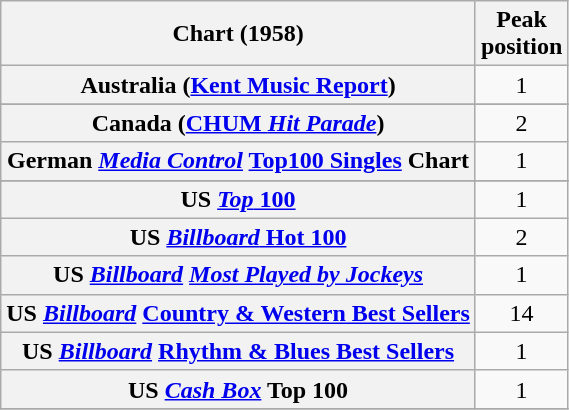<table class="wikitable sortable plainrowheaders" style="text-align:center">
<tr>
<th>Chart (1958)</th>
<th>Peak<br>position</th>
</tr>
<tr>
<th scope="row">Australia (<a href='#'>Kent Music Report</a>)</th>
<td>1</td>
</tr>
<tr>
</tr>
<tr>
</tr>
<tr>
<th scope="row">Canada (<a href='#'>CHUM <em>Hit Parade</em></a>)</th>
<td>2</td>
</tr>
<tr>
<th scope="row">German <em><a href='#'>Media Control</a></em> <a href='#'>Top100 Singles</a> Chart</th>
<td>1</td>
</tr>
<tr>
</tr>
<tr>
</tr>
<tr>
<th scope="row">US <a href='#'><em>Top</em> 100</a></th>
<td>1</td>
</tr>
<tr>
<th scope="row">US <a href='#'><em>Billboard</em> Hot 100</a></th>
<td>2</td>
</tr>
<tr>
<th scope="row">US <em><a href='#'>Billboard</a></em> <em><a href='#'>Most Played by Jockeys</a></em></th>
<td>1</td>
</tr>
<tr>
<th scope="row">US <em><a href='#'>Billboard</a></em> <a href='#'>Country & Western Best Sellers</a></th>
<td align="center">14</td>
</tr>
<tr>
<th scope="row">US <em><a href='#'>Billboard</a></em> <a href='#'>Rhythm & Blues Best Sellers</a></th>
<td>1</td>
</tr>
<tr>
<th scope="row">US <em><a href='#'>Cash Box</a></em> Top 100</th>
<td>1</td>
</tr>
<tr>
</tr>
</table>
